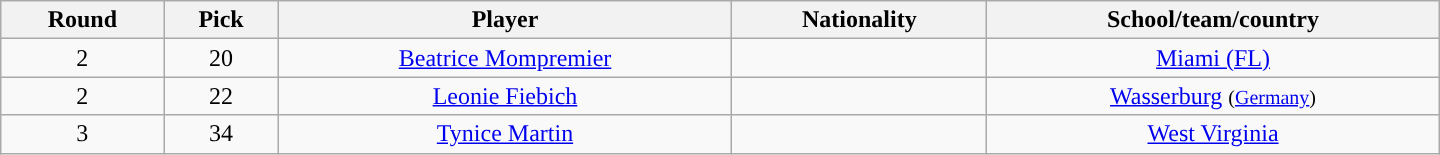<table class="wikitable" style="text-align:center; width:60em">
<tr>
<th>Round</th>
<th>Pick</th>
<th>Player</th>
<th>Nationality</th>
<th>School/team/country</th>
</tr>
<tr>
<td>2</td>
<td>20</td>
<td><a href='#'>Beatrice Mompremier</a></td>
<td></td>
<td><a href='#'>Miami (FL)</a></td>
</tr>
<tr>
<td>2</td>
<td>22</td>
<td><a href='#'>Leonie Fiebich</a></td>
<td></td>
<td><a href='#'>Wasserburg</a> <small>(<a href='#'>Germany</a>)</small></td>
</tr>
<tr>
<td>3</td>
<td>34</td>
<td><a href='#'>Tynice Martin</a></td>
<td></td>
<td><a href='#'>West Virginia</a></td>
</tr>
</table>
